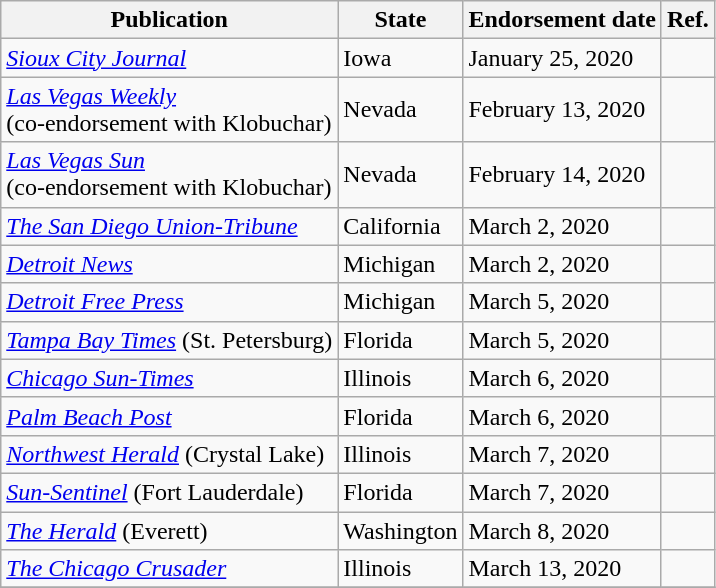<table class="wikitable sortable">
<tr valign=bottom>
<th>Publication</th>
<th>State</th>
<th>Endorsement date</th>
<th>Ref.</th>
</tr>
<tr>
<td><em><a href='#'>Sioux City Journal</a></em></td>
<td>Iowa</td>
<td>January 25, 2020</td>
<td></td>
</tr>
<tr>
<td><em><a href='#'>Las Vegas Weekly</a></em><br>(co-endorsement with Klobuchar)</td>
<td>Nevada</td>
<td>February 13, 2020</td>
<td></td>
</tr>
<tr>
<td><em><a href='#'>Las Vegas Sun</a></em><br>(co-endorsement with Klobuchar)</td>
<td>Nevada</td>
<td>February 14, 2020</td>
<td></td>
</tr>
<tr>
<td><em><a href='#'>The San Diego Union-Tribune</a></em></td>
<td>California</td>
<td>March 2, 2020</td>
<td></td>
</tr>
<tr>
<td><em><a href='#'>Detroit News</a></em></td>
<td>Michigan</td>
<td>March 2, 2020</td>
<td></td>
</tr>
<tr>
<td><em><a href='#'>Detroit Free Press</a></em></td>
<td>Michigan</td>
<td>March 5, 2020</td>
<td></td>
</tr>
<tr>
<td><em><a href='#'>Tampa Bay Times</a></em> (St. Petersburg)</td>
<td>Florida</td>
<td>March 5, 2020</td>
<td></td>
</tr>
<tr>
<td><em><a href='#'>Chicago Sun-Times</a></em></td>
<td>Illinois</td>
<td>March 6, 2020</td>
<td></td>
</tr>
<tr>
<td><em><a href='#'>Palm Beach Post</a></em></td>
<td>Florida</td>
<td>March 6, 2020</td>
<td></td>
</tr>
<tr>
<td><em><a href='#'>Northwest Herald</a></em> (Crystal Lake)</td>
<td>Illinois</td>
<td>March 7, 2020</td>
<td></td>
</tr>
<tr>
<td><em><a href='#'>Sun-Sentinel</a></em> (Fort Lauderdale)</td>
<td>Florida</td>
<td>March 7, 2020</td>
<td></td>
</tr>
<tr>
<td><em><a href='#'>The Herald</a></em> (Everett)</td>
<td>Washington</td>
<td>March 8, 2020</td>
<td></td>
</tr>
<tr>
<td><em><a href='#'>The Chicago Crusader</a></em></td>
<td>Illinois</td>
<td>March 13, 2020</td>
<td></td>
</tr>
<tr>
</tr>
</table>
